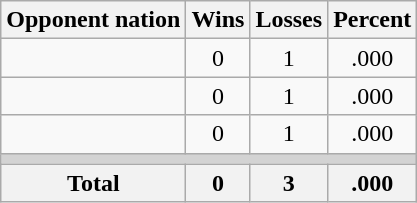<table class=wikitable>
<tr>
<th>Opponent nation</th>
<th>Wins</th>
<th>Losses</th>
<th>Percent</th>
</tr>
<tr align=center>
<td align=left></td>
<td>0</td>
<td>1</td>
<td>.000</td>
</tr>
<tr align=center>
<td align=left></td>
<td>0</td>
<td>1</td>
<td>.000</td>
</tr>
<tr align=center>
<td align=left></td>
<td>0</td>
<td>1</td>
<td>.000</td>
</tr>
<tr>
<td colspan=4 bgcolor=lightgray></td>
</tr>
<tr>
<th>Total</th>
<th>0</th>
<th>3</th>
<th>.000</th>
</tr>
</table>
